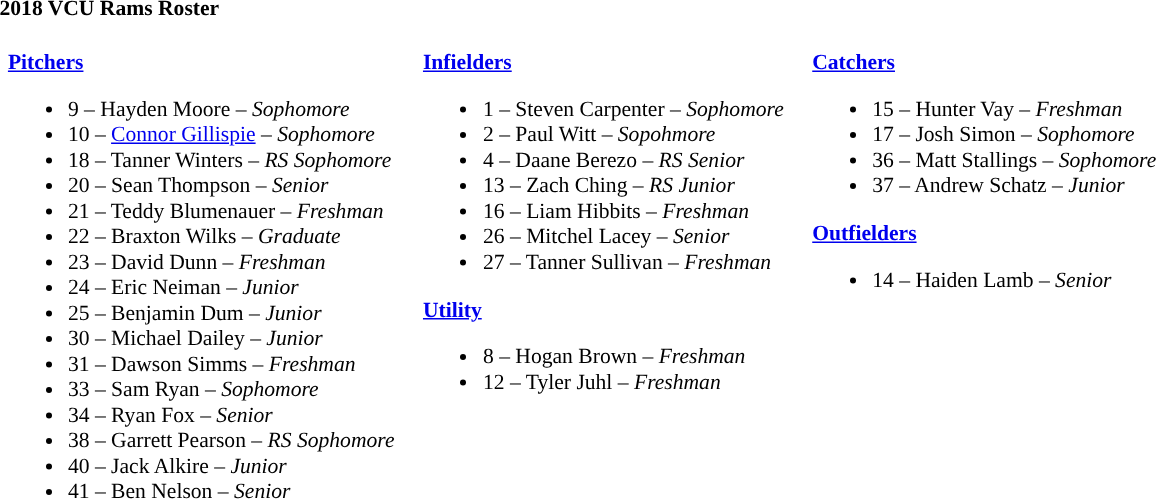<table class="toccolours" style="border-collapse:collapse; font-size:90%;">
<tr>
<td colspan="7"><strong>2018 VCU Rams Roster</strong></td>
</tr>
<tr>
</tr>
<tr>
<td width="03"> </td>
<td valign="top"><br><strong><a href='#'>Pitchers</a></strong><ul><li>9 – Hayden Moore – <em>Sophomore</em></li><li>10 – <a href='#'>Connor Gillispie</a> – <em>Sophomore</em></li><li>18 – Tanner Winters – <em>RS Sophomore</em></li><li>20 – Sean Thompson – <em>Senior</em></li><li>21 – Teddy Blumenauer – <em>Freshman</em></li><li>22 – Braxton Wilks – <em>Graduate</em></li><li>23 – David Dunn – <em>Freshman</em></li><li>24 – Eric Neiman – <em>Junior</em></li><li>25 – Benjamin Dum – <em>Junior</em></li><li>30 – Michael Dailey – <em>Junior</em></li><li>31 – Dawson Simms – <em>Freshman</em></li><li>33 – Sam Ryan – <em>Sophomore</em></li><li>34 – Ryan Fox – <em>Senior</em></li><li>38 – Garrett Pearson – <em>RS Sophomore</em></li><li>40 – Jack Alkire – <em>Junior</em></li><li>41 – Ben Nelson – <em>Senior</em></li></ul></td>
<td width="15"> </td>
<td valign="top"><br><strong><a href='#'>Infielders</a></strong><ul><li>1 – Steven Carpenter – <em>Sophomore</em></li><li>2 – Paul Witt – <em>Sopohmore</em></li><li>4 – Daane Berezo – <em>RS Senior</em></li><li>13 – Zach Ching – <em>RS Junior</em></li><li>16 – Liam Hibbits – <em>Freshman</em></li><li>26 – Mitchel Lacey – <em>Senior</em></li><li>27 – Tanner Sullivan – <em>Freshman</em></li></ul><strong><a href='#'>Utility</a></strong><ul><li>8 – Hogan Brown – <em>Freshman</em></li><li>12 – Tyler Juhl – <em>Freshman</em></li></ul></td>
<td width="15"> </td>
<td valign="top"><br><strong><a href='#'>Catchers</a></strong><ul><li>15 – Hunter Vay – <em>Freshman</em></li><li>17 – Josh Simon – <em>Sophomore</em></li><li>36 – Matt Stallings – <em>Sophomore</em></li><li>37 – Andrew Schatz – <em>Junior</em></li></ul><strong><a href='#'>Outfielders</a></strong><ul><li>14 – Haiden Lamb – <em>Senior</em></li></ul></td>
<td width="20"> </td>
</tr>
</table>
